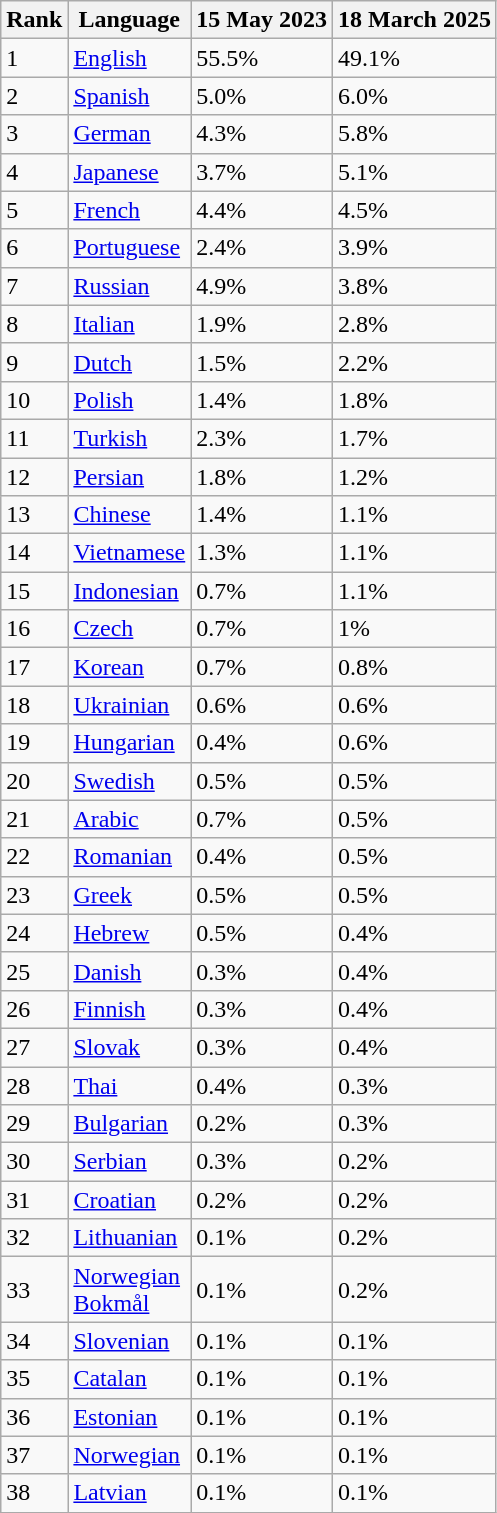<table class="wikitable sortable">
<tr>
<th>Rank</th>
<th>Language</th>
<th>15 May 2023</th>
<th>18 March 2025</th>
</tr>
<tr>
<td>1</td>
<td><a href='#'>English</a></td>
<td>55.5%</td>
<td>49.1%</td>
</tr>
<tr>
<td>2</td>
<td><a href='#'>Spanish</a></td>
<td>5.0%</td>
<td>6.0%</td>
</tr>
<tr>
<td>3</td>
<td><a href='#'>German</a></td>
<td>4.3%</td>
<td>5.8%</td>
</tr>
<tr>
<td>4</td>
<td><a href='#'>Japanese</a></td>
<td>3.7%</td>
<td>5.1%</td>
</tr>
<tr>
<td>5</td>
<td><a href='#'>French</a></td>
<td>4.4%</td>
<td>4.5%</td>
</tr>
<tr>
<td>6</td>
<td><a href='#'>Portuguese</a></td>
<td>2.4%</td>
<td>3.9%</td>
</tr>
<tr>
<td>7</td>
<td><a href='#'>Russian</a></td>
<td>4.9%</td>
<td>3.8%</td>
</tr>
<tr>
<td>8</td>
<td><a href='#'>Italian</a></td>
<td>1.9%</td>
<td>2.8%</td>
</tr>
<tr>
<td>9</td>
<td><a href='#'>Dutch</a></td>
<td>1.5%</td>
<td>2.2%</td>
</tr>
<tr>
<td>10</td>
<td><a href='#'>Polish</a></td>
<td>1.4%</td>
<td>1.8%</td>
</tr>
<tr>
<td>11</td>
<td><a href='#'>Turkish</a></td>
<td>2.3%</td>
<td>1.7%</td>
</tr>
<tr>
<td>12</td>
<td><a href='#'>Persian</a></td>
<td>1.8%</td>
<td>1.2%</td>
</tr>
<tr>
<td>13</td>
<td><a href='#'>Chinese</a></td>
<td>1.4%</td>
<td>1.1%</td>
</tr>
<tr>
<td>14</td>
<td><a href='#'>Vietnamese</a></td>
<td>1.3%</td>
<td>1.1%</td>
</tr>
<tr>
<td>15</td>
<td><a href='#'>Indonesian</a></td>
<td>0.7%</td>
<td>1.1%</td>
</tr>
<tr>
<td>16</td>
<td><a href='#'>Czech</a></td>
<td>0.7%</td>
<td>1%</td>
</tr>
<tr>
<td>17</td>
<td><a href='#'>Korean</a></td>
<td>0.7%</td>
<td>0.8%</td>
</tr>
<tr>
<td>18</td>
<td><a href='#'>Ukrainian</a></td>
<td>0.6%</td>
<td>0.6%</td>
</tr>
<tr>
<td>19</td>
<td><a href='#'>Hungarian</a></td>
<td>0.4%</td>
<td>0.6%</td>
</tr>
<tr>
<td>20</td>
<td><a href='#'>Swedish</a></td>
<td>0.5%</td>
<td>0.5%</td>
</tr>
<tr>
<td>21</td>
<td><a href='#'>Arabic</a></td>
<td>0.7%</td>
<td>0.5%</td>
</tr>
<tr>
<td>22</td>
<td><a href='#'>Romanian</a></td>
<td>0.4%</td>
<td>0.5%</td>
</tr>
<tr>
<td>23</td>
<td><a href='#'>Greek</a></td>
<td>0.5%</td>
<td>0.5%</td>
</tr>
<tr>
<td>24</td>
<td><a href='#'>Hebrew</a></td>
<td>0.5%</td>
<td>0.4%</td>
</tr>
<tr>
<td>25</td>
<td><a href='#'>Danish</a></td>
<td>0.3%</td>
<td>0.4%</td>
</tr>
<tr>
<td>26</td>
<td><a href='#'>Finnish</a></td>
<td>0.3%</td>
<td>0.4%</td>
</tr>
<tr>
<td>27</td>
<td><a href='#'>Slovak</a></td>
<td>0.3%</td>
<td>0.4%</td>
</tr>
<tr>
<td>28</td>
<td><a href='#'>Thai</a></td>
<td>0.4%</td>
<td>0.3%</td>
</tr>
<tr>
<td>29</td>
<td><a href='#'>Bulgarian</a></td>
<td>0.2%</td>
<td>0.3%</td>
</tr>
<tr>
<td>30</td>
<td><a href='#'>Serbian</a></td>
<td>0.3%</td>
<td>0.2%</td>
</tr>
<tr>
<td>31</td>
<td><a href='#'>Croatian</a></td>
<td>0.2%</td>
<td>0.2%</td>
</tr>
<tr>
<td>32</td>
<td><a href='#'>Lithuanian</a></td>
<td>0.1%</td>
<td>0.2%</td>
</tr>
<tr>
<td>33</td>
<td><a href='#'>Norwegian</a><br><a href='#'>Bokmål</a></td>
<td>0.1%</td>
<td>0.2%</td>
</tr>
<tr>
<td>34</td>
<td><a href='#'>Slovenian</a></td>
<td>0.1%</td>
<td>0.1%</td>
</tr>
<tr>
<td>35</td>
<td><a href='#'>Catalan</a></td>
<td>0.1%</td>
<td>0.1%</td>
</tr>
<tr>
<td>36</td>
<td><a href='#'>Estonian</a></td>
<td>0.1%</td>
<td>0.1%</td>
</tr>
<tr>
<td>37</td>
<td><a href='#'>Norwegian</a></td>
<td>0.1%</td>
<td>0.1%</td>
</tr>
<tr>
<td>38</td>
<td><a href='#'>Latvian</a></td>
<td>0.1%</td>
<td>0.1%</td>
</tr>
</table>
